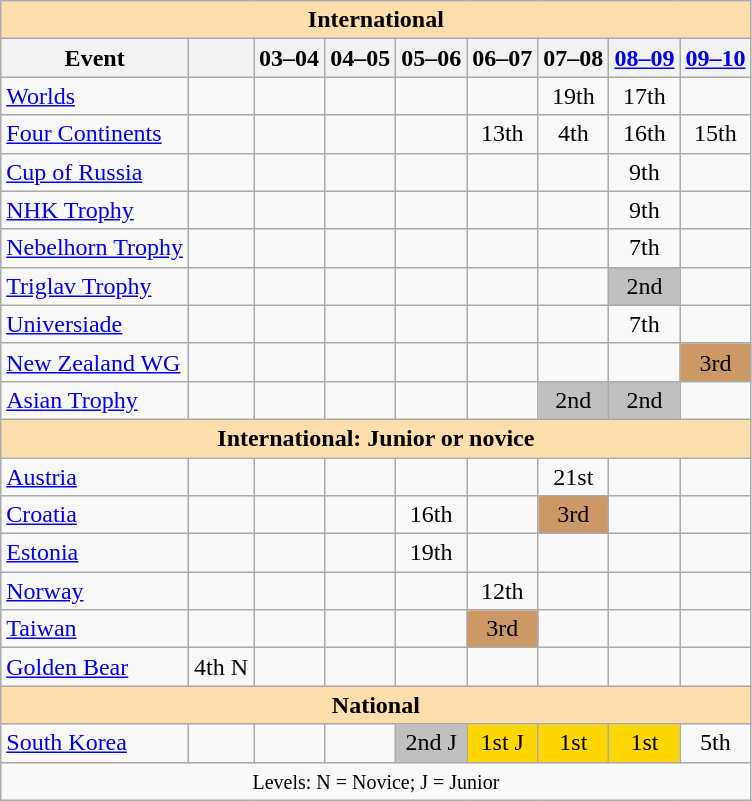<table class="wikitable" style="text-align:center">
<tr>
<th style="background-color: #ffdead; " colspan=9 align=center>International</th>
</tr>
<tr>
<th>Event</th>
<th></th>
<th>03–04</th>
<th>04–05</th>
<th>05–06</th>
<th>06–07</th>
<th>07–08</th>
<th><a href='#'>08–09</a></th>
<th><a href='#'>09–10</a></th>
</tr>
<tr>
<td align=left><a href='#'>Worlds</a></td>
<td></td>
<td></td>
<td></td>
<td></td>
<td></td>
<td>19th</td>
<td>17th</td>
<td></td>
</tr>
<tr>
<td align=left><a href='#'>Four Continents</a></td>
<td></td>
<td></td>
<td></td>
<td></td>
<td>13th</td>
<td>4th</td>
<td>16th</td>
<td>15th</td>
</tr>
<tr>
<td align=left> <a href='#'>Cup of Russia</a></td>
<td></td>
<td></td>
<td></td>
<td></td>
<td></td>
<td></td>
<td>9th</td>
<td></td>
</tr>
<tr>
<td align=left> <a href='#'>NHK Trophy</a></td>
<td></td>
<td></td>
<td></td>
<td></td>
<td></td>
<td></td>
<td>9th</td>
<td></td>
</tr>
<tr>
<td align=left><a href='#'>Nebelhorn Trophy</a></td>
<td></td>
<td></td>
<td></td>
<td></td>
<td></td>
<td></td>
<td>7th</td>
<td></td>
</tr>
<tr>
<td align=left><a href='#'>Triglav Trophy</a></td>
<td></td>
<td></td>
<td></td>
<td></td>
<td></td>
<td></td>
<td bgcolor=silver>2nd</td>
<td></td>
</tr>
<tr>
<td align=left><a href='#'>Universiade</a></td>
<td></td>
<td></td>
<td></td>
<td></td>
<td></td>
<td></td>
<td>7th</td>
<td></td>
</tr>
<tr>
<td align=left><a href='#'>New Zealand WG</a></td>
<td></td>
<td></td>
<td></td>
<td></td>
<td></td>
<td></td>
<td></td>
<td bgcolor=cc9966>3rd</td>
</tr>
<tr>
<td align=left><a href='#'>Asian Trophy</a></td>
<td></td>
<td></td>
<td></td>
<td></td>
<td></td>
<td bgcolor=silver>2nd</td>
<td bgcolor=silver>2nd</td>
<td></td>
</tr>
<tr>
<th style="background-color: #ffdead; " colspan=9 align=center>International: Junior or novice</th>
</tr>
<tr>
<td align=left> <a href='#'>Austria</a></td>
<td></td>
<td></td>
<td></td>
<td></td>
<td></td>
<td>21st</td>
<td></td>
<td></td>
</tr>
<tr>
<td align=left> <a href='#'>Croatia</a></td>
<td></td>
<td></td>
<td></td>
<td>16th</td>
<td></td>
<td bgcolor=cc9966>3rd</td>
<td></td>
<td></td>
</tr>
<tr>
<td align=left> <a href='#'>Estonia</a></td>
<td></td>
<td></td>
<td></td>
<td>19th</td>
<td></td>
<td></td>
<td></td>
<td></td>
</tr>
<tr>
<td align=left> <a href='#'>Norway</a></td>
<td></td>
<td></td>
<td></td>
<td></td>
<td>12th</td>
<td></td>
<td></td>
<td></td>
</tr>
<tr>
<td align=left> <a href='#'>Taiwan</a></td>
<td></td>
<td></td>
<td></td>
<td></td>
<td bgcolor=cc9966>3rd</td>
<td></td>
<td></td>
<td></td>
</tr>
<tr>
<td align=left><a href='#'>Golden Bear</a></td>
<td>4th N</td>
<td></td>
<td></td>
<td></td>
<td></td>
<td></td>
<td></td>
<td></td>
</tr>
<tr>
<th style="background-color: #ffdead; " colspan=9 align=center>National</th>
</tr>
<tr>
<td align=left><a href='#'>South Korea</a></td>
<td></td>
<td></td>
<td></td>
<td bgcolor=silver>2nd J</td>
<td bgcolor=gold>1st J</td>
<td bgcolor=gold>1st</td>
<td bgcolor=gold>1st</td>
<td>5th</td>
</tr>
<tr>
<td colspan=9 align=center><small> Levels: N = Novice; J = Junior </small></td>
</tr>
</table>
